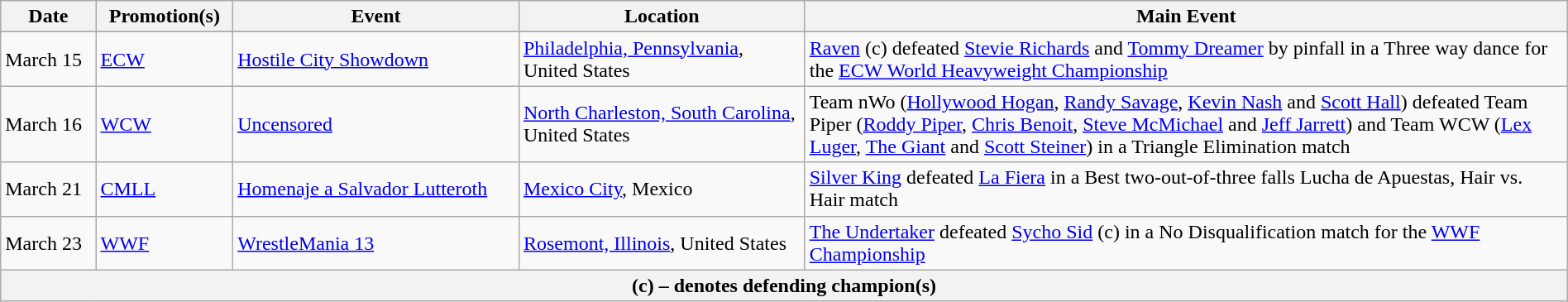<table class="wikitable" style="width:100%;">
<tr>
<th width="5%">Date</th>
<th width="5%">Promotion(s)</th>
<th style="width:15%;">Event</th>
<th style="width:15%;">Location</th>
<th style="width:40%;">Main Event</th>
</tr>
<tr style="width:20%;" |Notes>
</tr>
<tr>
<td>March 15</td>
<td><a href='#'>ECW</a></td>
<td><a href='#'>Hostile City Showdown</a></td>
<td><a href='#'>Philadelphia, Pennsylvania</a>, United States</td>
<td><a href='#'>Raven</a> (c) defeated <a href='#'>Stevie Richards</a> and <a href='#'>Tommy Dreamer</a> by pinfall in a Three way dance for the <a href='#'>ECW World Heavyweight Championship</a></td>
</tr>
<tr>
<td>March 16</td>
<td><a href='#'>WCW</a></td>
<td><a href='#'>Uncensored</a></td>
<td><a href='#'>North Charleston, South Carolina</a>, United States</td>
<td>Team nWo (<a href='#'>Hollywood Hogan</a>, <a href='#'>Randy Savage</a>, <a href='#'>Kevin Nash</a> and <a href='#'>Scott Hall</a>) defeated Team Piper (<a href='#'>Roddy Piper</a>, <a href='#'>Chris Benoit</a>, <a href='#'>Steve McMichael</a> and <a href='#'>Jeff Jarrett</a>) and Team WCW (<a href='#'>Lex Luger</a>, <a href='#'>The Giant</a> and <a href='#'>Scott Steiner</a>) in a Triangle Elimination match</td>
</tr>
<tr>
<td>March 21</td>
<td><a href='#'>CMLL</a></td>
<td><a href='#'>Homenaje a Salvador Lutteroth</a></td>
<td><a href='#'>Mexico City</a>, Mexico</td>
<td><a href='#'>Silver King</a> defeated <a href='#'>La Fiera</a> in a Best two-out-of-three falls Lucha de Apuestas, Hair vs. Hair match</td>
</tr>
<tr>
<td>March 23</td>
<td><a href='#'>WWF</a></td>
<td><a href='#'>WrestleMania 13</a></td>
<td><a href='#'>Rosemont, Illinois</a>, United States</td>
<td><a href='#'>The Undertaker</a> defeated <a href='#'>Sycho Sid</a> (c) in a No Disqualification match for the <a href='#'>WWF Championship</a></td>
</tr>
<tr>
<th colspan="6">(c) – denotes defending champion(s)</th>
</tr>
</table>
